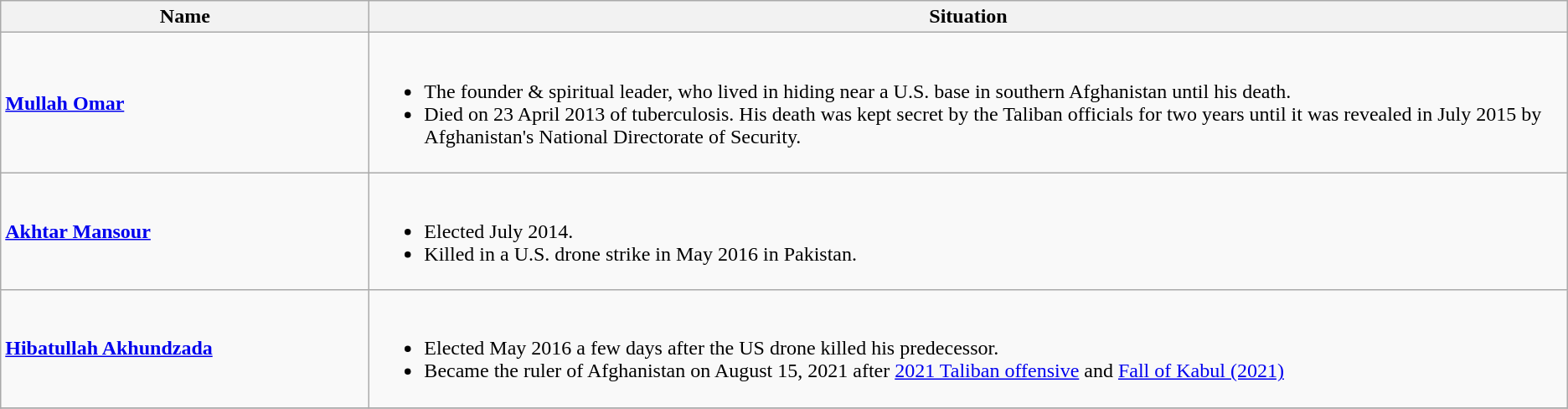<table class="wikitable">
<tr>
<th style="width: 20%;">Name</th>
<th style="width: 65%;">Situation</th>
</tr>
<tr>
<td><strong><a href='#'>Mullah Omar</a></strong></td>
<td><br><ul><li>The founder & spiritual leader, who lived in hiding near a U.S. base in southern Afghanistan until his death.</li><li>Died on 23 April 2013 of tuberculosis. His death was kept secret by the Taliban officials for two years until it was revealed in July 2015 by Afghanistan's National Directorate of Security.</li></ul></td>
</tr>
<tr>
<td><strong><a href='#'>Akhtar Mansour</a></strong></td>
<td><br><ul><li>Elected July 2014.</li><li>Killed in a U.S. drone strike in May 2016 in Pakistan.</li></ul></td>
</tr>
<tr>
<td><strong><a href='#'>Hibatullah Akhundzada</a></strong></td>
<td><br><ul><li>Elected May 2016 a few days after the US drone killed his predecessor.</li><li>Became the ruler of Afghanistan on August 15, 2021 after <a href='#'>2021 Taliban offensive</a> and <a href='#'>Fall of Kabul (2021)</a></li></ul></td>
</tr>
<tr>
</tr>
</table>
